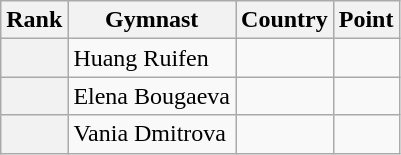<table class="wikitable sortable">
<tr>
<th>Rank</th>
<th>Gymnast</th>
<th>Country</th>
<th>Point</th>
</tr>
<tr>
<th></th>
<td>Huang Ruifen</td>
<td></td>
<td></td>
</tr>
<tr>
<th></th>
<td>Elena Bougaeva</td>
<td></td>
<td></td>
</tr>
<tr>
<th></th>
<td>Vania Dmitrova</td>
<td></td>
<td></td>
</tr>
</table>
